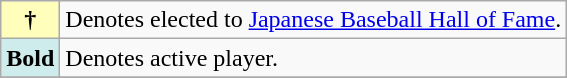<table class="wikitable">
<tr>
<th scope="row" style="background: #ffffbb">†</th>
<td>Denotes elected to <a href='#'>Japanese Baseball Hall of Fame</a>.</td>
</tr>
<tr>
<th scope="row" style="background: #cfecec;"><strong>Bold</strong></th>
<td>Denotes active player.<br></td>
</tr>
<tr>
</tr>
</table>
